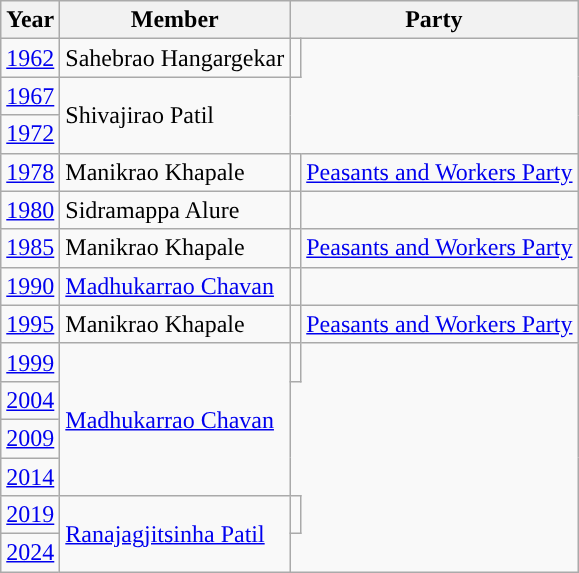<table class="wikitable">
<tr>
<th>Year</th>
<th>Member</th>
<th colspan="2">Party</th>
</tr>
<tr>
<td><a href='#'>1962</a></td>
<td>Sahebrao Hangargekar</td>
<td></td>
</tr>
<tr>
<td><a href='#'>1967</a></td>
<td rowspan=2>Shivajirao Patil</td>
</tr>
<tr>
<td><a href='#'>1972</a></td>
</tr>
<tr>
<td><a href='#'>1978</a></td>
<td>Manikrao Khapale</td>
<td style="background-color: "></td>
<td><a href='#'>Peasants and Workers Party</a></td>
</tr>
<tr>
<td><a href='#'>1980</a></td>
<td>Sidramappa Alure</td>
<td></td>
</tr>
<tr>
<td><a href='#'>1985</a></td>
<td>Manikrao Khapale</td>
<td style="background-color: "></td>
<td><a href='#'>Peasants and Workers Party</a></td>
</tr>
<tr>
<td><a href='#'>1990</a></td>
<td><a href='#'>Madhukarrao Chavan</a></td>
<td></td>
</tr>
<tr>
<td><a href='#'>1995</a></td>
<td>Manikrao Khapale</td>
<td style="background-color: "></td>
<td><a href='#'>Peasants and Workers Party</a></td>
</tr>
<tr>
<td><a href='#'>1999</a></td>
<td rowspan=4><a href='#'>Madhukarrao Chavan</a></td>
<td></td>
</tr>
<tr>
<td><a href='#'>2004</a></td>
</tr>
<tr>
<td><a href='#'>2009</a></td>
</tr>
<tr>
<td><a href='#'>2014</a></td>
</tr>
<tr>
<td><a href='#'>2019</a></td>
<td Rowspan=2><a href='#'>Ranajagjitsinha Patil</a></td>
<td></td>
</tr>
<tr>
<td><a href='#'>2024</a></td>
</tr>
</table>
